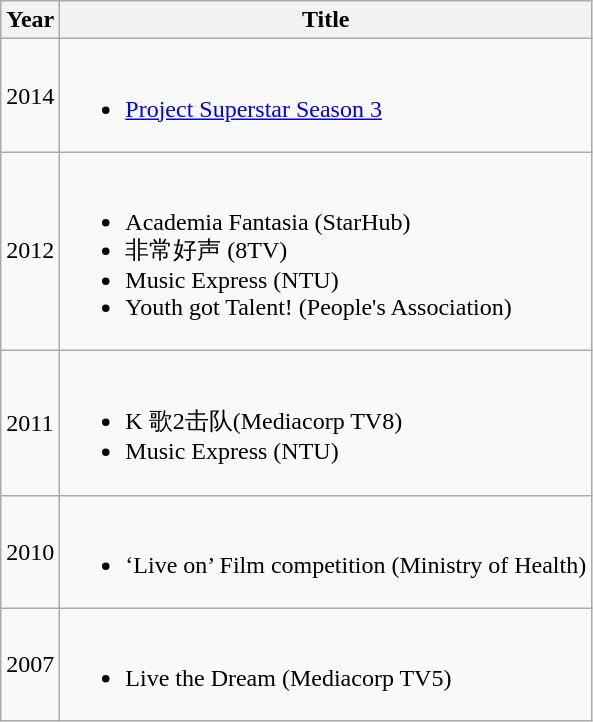<table class="wikitable sortable">
<tr>
<th>Year</th>
<th>Title</th>
</tr>
<tr>
<td>2014</td>
<td><br><ul><li><a href='#'>Project Superstar Season 3</a></li></ul></td>
</tr>
<tr>
<td>2012</td>
<td><br><ul><li>Academia Fantasia (StarHub)</li><li>非常好声 (8TV)</li><li>Music Express (NTU)</li><li>Youth got Talent! (People's Association)</li></ul></td>
</tr>
<tr>
<td>2011</td>
<td><br><ul><li>K 歌2击队(Mediacorp TV8)</li><li>Music Express (NTU)</li></ul></td>
</tr>
<tr>
<td>2010</td>
<td><br><ul><li>‘Live on’ Film competition (Ministry of Health)</li></ul></td>
</tr>
<tr>
<td>2007</td>
<td><br><ul><li>Live the Dream  (Mediacorp TV5)</li></ul></td>
</tr>
</table>
